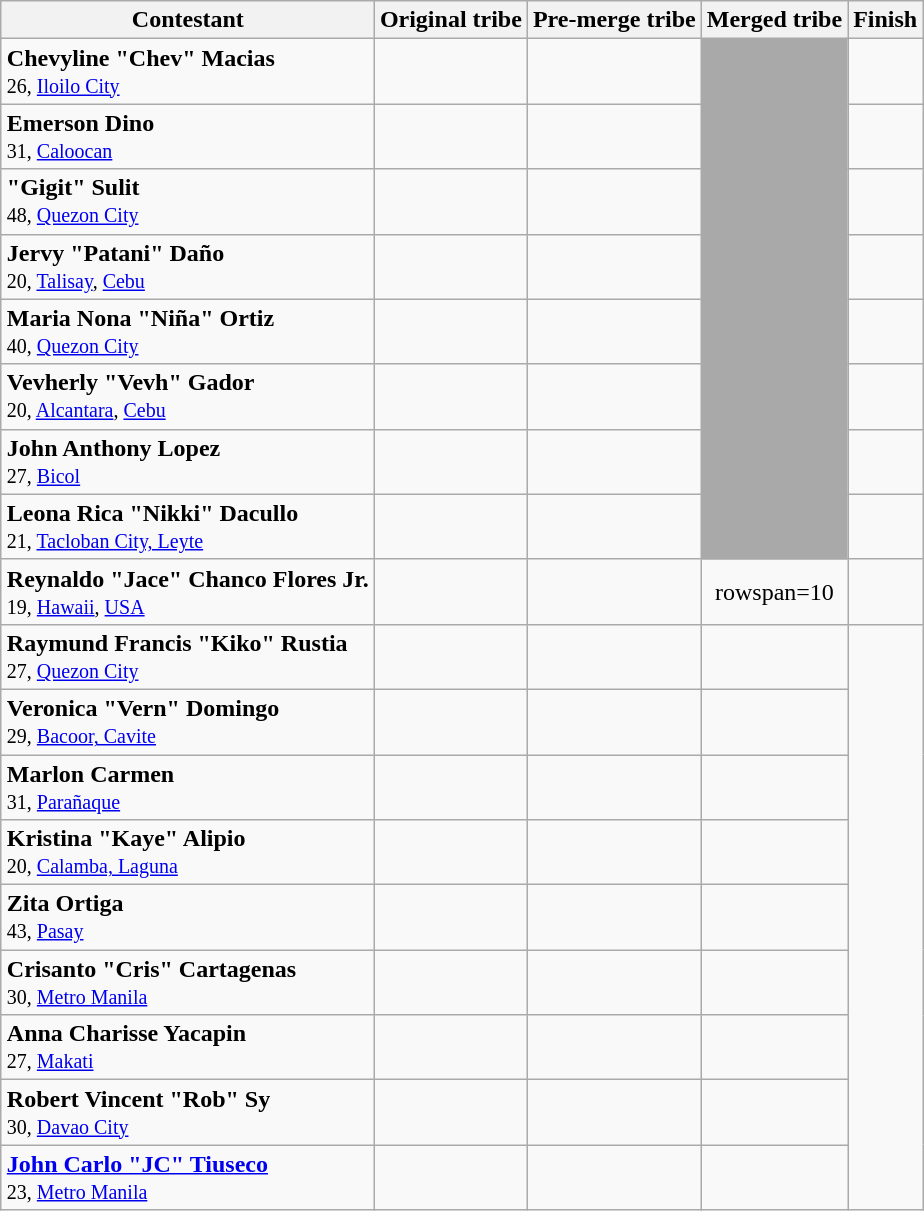<table class="wikitable sortable nowrap" style="margin:auto; text-align:center">
<tr>
<th>Contestant</th>
<th>Original tribe</th>
<th>Pre-merge tribe</th>
<th>Merged tribe</th>
<th>Finish</th>
</tr>
<tr>
<td align="left"><strong>Chevyline "Chev" Macias</strong> <br><small>26, <a href='#'>Iloilo City</a></small></td>
<td></td>
<td></td>
<td rowspan="8" bgcolor="darkgray"></td>
<td></td>
</tr>
<tr>
<td align="left"><strong>Emerson Dino</strong> <br><small>31, <a href='#'>Caloocan</a></small></td>
<td></td>
<td></td>
<td></td>
</tr>
<tr>
<td align="left"><strong> "Gigit" Sulit</strong> <br><small>48, <a href='#'>Quezon City</a></small></td>
<td></td>
<td></td>
<td></td>
</tr>
<tr>
<td align="left"><strong>Jervy "Patani" Daño</strong> <br><small>20, <a href='#'>Talisay</a>, <a href='#'>Cebu</a></small></td>
<td></td>
<td></td>
<td></td>
</tr>
<tr>
<td align="left"><strong>Maria Nona "Niña" Ortiz</strong> <br><small>40, <a href='#'>Quezon City</a></small></td>
<td></td>
<td></td>
<td></td>
</tr>
<tr>
<td align="left"><strong>Vevherly "Vevh" Gador</strong> <br><small>20, <a href='#'>Alcantara</a>, <a href='#'>Cebu</a></small></td>
<td></td>
<td></td>
<td></td>
</tr>
<tr>
<td align="left"><strong>John Anthony Lopez</strong> <br><small>27, <a href='#'>Bicol</a></small></td>
<td></td>
<td></td>
<td></td>
</tr>
<tr>
<td align="left"><strong>Leona Rica "Nikki" Dacullo</strong> <br><small>21, <a href='#'>Tacloban City, Leyte</a></small></td>
<td></td>
<td></td>
<td></td>
</tr>
<tr>
<td align="left"><strong>Reynaldo "Jace" Chanco Flores Jr.</strong> <br><small>19, <a href='#'>Hawaii</a>, <a href='#'>USA</a></small></td>
<td></td>
<td></td>
<td>rowspan=10 </td>
<td></td>
</tr>
<tr>
<td align="left"><strong>Raymund Francis "Kiko" Rustia</strong> <br><small>27, <a href='#'>Quezon City</a></small></td>
<td></td>
<td></td>
<td></td>
</tr>
<tr>
<td align="left"><strong>Veronica "Vern" Domingo</strong> <br><small>29, <a href='#'>Bacoor, Cavite</a></small></td>
<td></td>
<td></td>
<td></td>
</tr>
<tr>
<td align="left"><strong>Marlon Carmen</strong> <br><small>31, <a href='#'>Parañaque</a></small></td>
<td></td>
<td></td>
<td></td>
</tr>
<tr>
<td align="left"><strong>Kristina "Kaye" Alipio</strong> <br><small>20, <a href='#'>Calamba, Laguna</a></small></td>
<td></td>
<td></td>
<td></td>
</tr>
<tr>
<td align="left"><strong>Zita Ortiga</strong> <br><small>43, <a href='#'>Pasay</a></small></td>
<td></td>
<td></td>
<td></td>
</tr>
<tr>
<td align="left"><strong>Crisanto "Cris" Cartagenas</strong> <br><small>30, <a href='#'>Metro Manila</a></small></td>
<td></td>
<td></td>
<td></td>
</tr>
<tr>
<td align="left"><strong>Anna Charisse Yacapin</strong> <br><small>27, <a href='#'>Makati</a></small></td>
<td></td>
<td></td>
<td></td>
</tr>
<tr>
<td align="left"><strong>Robert Vincent "Rob" Sy</strong> <br><small>30, <a href='#'>Davao City</a></small></td>
<td></td>
<td></td>
<td></td>
</tr>
<tr>
<td align="left"><strong><a href='#'>John Carlo "JC" Tiuseco</a></strong> <br><small>23, <a href='#'>Metro Manila</a></small></td>
<td></td>
<td></td>
<td></td>
</tr>
</table>
